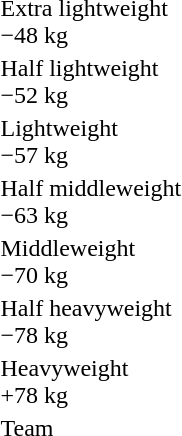<table>
<tr>
<td rowspan=2>Extra lightweight<br>−48 kg</td>
<td rowspan=2></td>
<td rowspan=2></td>
<td></td>
</tr>
<tr>
<td></td>
</tr>
<tr>
<td rowspan=2>Half lightweight<br>−52 kg</td>
<td rowspan=2></td>
<td rowspan=2></td>
<td></td>
</tr>
<tr>
<td></td>
</tr>
<tr>
<td rowspan=2>Lightweight<br>−57 kg</td>
<td rowspan=2></td>
<td rowspan=2></td>
<td></td>
</tr>
<tr>
<td></td>
</tr>
<tr>
<td rowspan=2>Half middleweight<br>−63 kg</td>
<td rowspan=2></td>
<td rowspan=2></td>
<td></td>
</tr>
<tr>
<td></td>
</tr>
<tr>
<td rowspan=2>Middleweight<br>−70 kg</td>
<td rowspan=2></td>
<td rowspan=2></td>
<td></td>
</tr>
<tr>
<td></td>
</tr>
<tr>
<td rowspan=2>Half heavyweight<br>−78 kg</td>
<td rowspan=2></td>
<td rowspan=2></td>
<td></td>
</tr>
<tr>
<td></td>
</tr>
<tr>
<td rowspan=2>Heavyweight<br>+78 kg</td>
<td rowspan=2></td>
<td rowspan=2></td>
<td></td>
</tr>
<tr>
<td></td>
</tr>
<tr>
<td rowspan=2>Team</td>
<td rowspan=2></td>
<td rowspan=2></td>
<td></td>
</tr>
<tr>
<td></td>
</tr>
</table>
